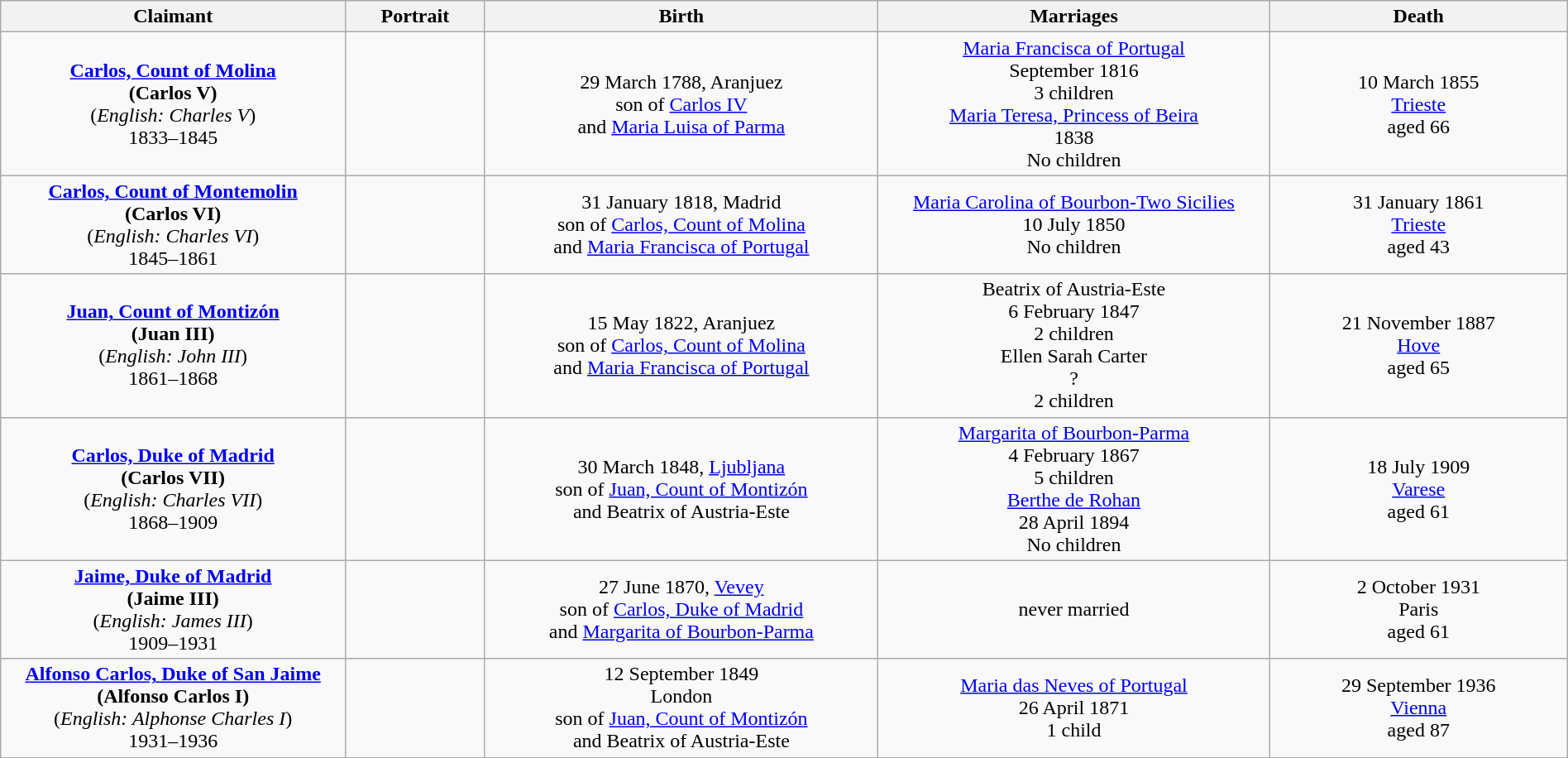<table style="text-align:center; width:100%" class="wikitable">
<tr>
<th width=22%>Claimant</th>
<th width=105px>Portrait</th>
<th>Birth</th>
<th width=25%>Marriages</th>
<th width=19%>Death</th>
</tr>
<tr>
<td><strong><a href='#'>Carlos, Count of Molina</a></strong><br><strong>(Carlos V)</strong><br>(<em>English: Charles V</em>)<br>1833–1845</td>
<td></td>
<td>29 March 1788, Aranjuez<br>son of <a href='#'>Carlos IV</a><br>and <a href='#'>Maria Luisa of Parma</a></td>
<td><a href='#'>Maria Francisca of Portugal</a><br>September 1816<br>3 children<br><a href='#'>Maria Teresa, Princess of Beira</a><br>1838<br>No children</td>
<td>10 March 1855<br><a href='#'>Trieste</a><br>aged 66</td>
</tr>
<tr>
<td><strong><a href='#'>Carlos, Count of Montemolin</a></strong><br><strong>(Carlos VI)</strong><br>(<em>English: Charles VI</em>)<br>1845–1861</td>
<td></td>
<td>31 January 1818, Madrid<br>son of <a href='#'>Carlos, Count of Molina</a><br>and <a href='#'>Maria Francisca of Portugal</a></td>
<td><a href='#'>Maria Carolina of Bourbon-Two Sicilies</a><br>10 July 1850<br>No children</td>
<td>31 January 1861<br><a href='#'>Trieste</a><br>aged 43</td>
</tr>
<tr>
<td><strong><a href='#'>Juan, Count of Montizón</a></strong><br><strong>(Juan III)</strong><br>(<em>English: John III</em>)<br>1861–1868</td>
<td></td>
<td>15 May 1822, Aranjuez<br>son of <a href='#'>Carlos, Count of Molina</a><br>and <a href='#'>Maria Francisca of Portugal</a></td>
<td>Beatrix of Austria-Este<br>6 February 1847<br>2 children<br>Ellen Sarah Carter<br>?<br>2 children</td>
<td>21 November 1887<br><a href='#'>Hove</a><br>aged 65</td>
</tr>
<tr>
<td><strong><a href='#'>Carlos, Duke of Madrid</a></strong><br><strong>(Carlos VII)</strong><br>(<em>English: Charles VII</em>)<br>1868–1909</td>
<td></td>
<td>30 March 1848, <a href='#'>Ljubljana</a><br>son of <a href='#'>Juan, Count of Montizón</a><br>and Beatrix of Austria-Este</td>
<td><a href='#'>Margarita of Bourbon-Parma</a><br>4 February 1867<br>5 children<br><a href='#'>Berthe de Rohan</a><br>28 April 1894<br>No children</td>
<td>18 July 1909<br><a href='#'>Varese</a><br>aged 61</td>
</tr>
<tr>
<td><strong><a href='#'>Jaime, Duke of Madrid</a></strong><br><strong>(Jaime III)</strong><br>(<em>English: James III</em>)<br>1909–1931</td>
<td></td>
<td>27 June 1870, <a href='#'>Vevey</a><br>son of <a href='#'>Carlos, Duke of Madrid</a><br>and <a href='#'>Margarita of Bourbon-Parma</a></td>
<td>never married</td>
<td>2 October 1931<br>Paris<br>aged 61</td>
</tr>
<tr>
<td><strong><a href='#'>Alfonso Carlos, Duke of San Jaime</a></strong><br><strong>(Alfonso Carlos I)</strong><br>(<em>English: Alphonse Charles I</em>)<br>1931–1936</td>
<td></td>
<td>12 September 1849<br>London<br>son of <a href='#'>Juan, Count of Montizón</a><br>and Beatrix of Austria-Este</td>
<td><a href='#'>Maria das Neves of Portugal</a><br>26 April 1871<br>1 child</td>
<td>29 September 1936<br><a href='#'>Vienna</a><br>aged 87</td>
</tr>
</table>
